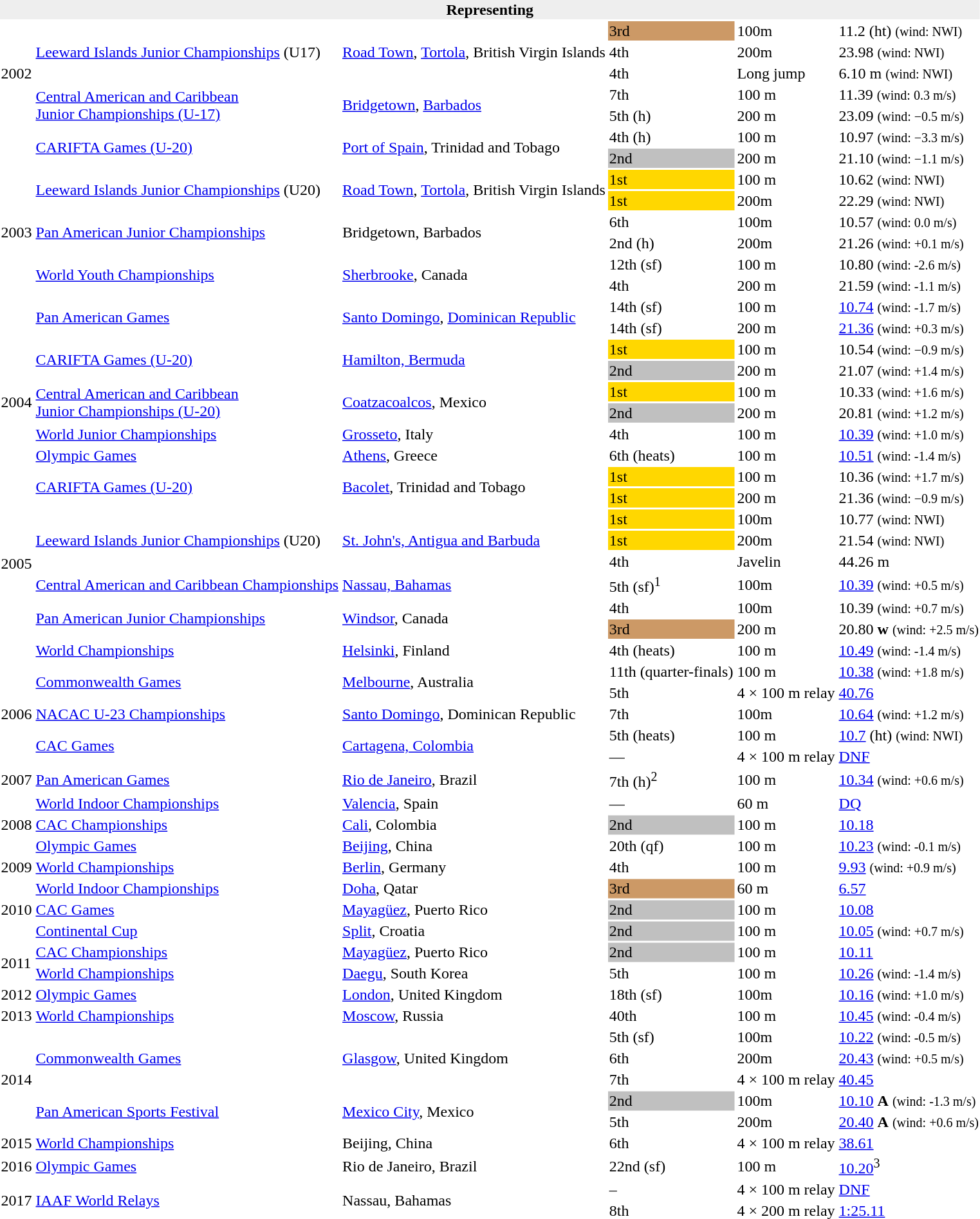<table>
<tr>
<th bgcolor="#eeeeee" colspan=6>Representing </th>
</tr>
<tr>
<td rowspan=5>2002</td>
<td rowspan=3><a href='#'>Leeward Islands Junior Championships</a> (U17)</td>
<td rowspan=3><a href='#'>Road Town</a>, <a href='#'>Tortola</a>, British Virgin Islands</td>
<td bgcolor=cc9966>3rd</td>
<td>100m</td>
<td>11.2 (ht) <small>(wind: NWI)</small></td>
</tr>
<tr>
<td>4th</td>
<td>200m</td>
<td>23.98 <small>(wind: NWI)</small></td>
</tr>
<tr>
<td>4th</td>
<td>Long jump</td>
<td>6.10 m <small>(wind: NWI)</small></td>
</tr>
<tr>
<td rowspan=2><a href='#'>Central American and Caribbean<br>Junior Championships (U-17)</a></td>
<td rowspan=2><a href='#'>Bridgetown</a>, <a href='#'>Barbados</a></td>
<td>7th</td>
<td>100 m</td>
<td>11.39 <small>(wind: 0.3 m/s)</small></td>
</tr>
<tr>
<td>5th (h)</td>
<td>200 m</td>
<td>23.09 <small>(wind: −0.5 m/s)</small></td>
</tr>
<tr>
<td rowspan=10>2003</td>
<td rowspan=2><a href='#'>CARIFTA Games (U-20)</a></td>
<td rowspan =2><a href='#'>Port of Spain</a>, Trinidad and Tobago</td>
<td>4th (h)</td>
<td>100 m</td>
<td>10.97 <small>(wind: −3.3 m/s)</small></td>
</tr>
<tr>
<td bgcolor=silver>2nd</td>
<td>200 m</td>
<td>21.10 <small>(wind: −1.1 m/s)</small></td>
</tr>
<tr>
<td rowspan=2><a href='#'>Leeward Islands Junior Championships</a> (U20)</td>
<td rowspan=2><a href='#'>Road Town</a>, <a href='#'>Tortola</a>, British Virgin Islands</td>
<td bgcolor=gold>1st</td>
<td>100 m</td>
<td>10.62 <small>(wind: NWI)</small></td>
</tr>
<tr>
<td bgcolor=gold>1st</td>
<td>200m</td>
<td>22.29 <small>(wind: NWI)</small></td>
</tr>
<tr>
<td rowspan=2><a href='#'>Pan American Junior Championships</a></td>
<td rowspan=2>Bridgetown, Barbados</td>
<td>6th</td>
<td>100m</td>
<td>10.57 <small>(wind: 0.0 m/s)</small></td>
</tr>
<tr>
<td>2nd (h)</td>
<td>200m</td>
<td>21.26 <small>(wind: +0.1 m/s)</small></td>
</tr>
<tr>
<td rowspan=2><a href='#'>World Youth Championships</a></td>
<td rowspan=2><a href='#'>Sherbrooke</a>, Canada</td>
<td>12th (sf)</td>
<td>100 m</td>
<td>10.80 <small>(wind: -2.6 m/s)</small></td>
</tr>
<tr>
<td>4th</td>
<td>200 m</td>
<td>21.59 <small>(wind: -1.1 m/s)</small></td>
</tr>
<tr>
<td rowspan=2><a href='#'>Pan American Games</a></td>
<td rowspan=2><a href='#'>Santo Domingo</a>, <a href='#'>Dominican Republic</a></td>
<td>14th (sf)</td>
<td>100 m</td>
<td><a href='#'>10.74</a> <small>(wind: -1.7 m/s)</small></td>
</tr>
<tr>
<td>14th (sf)</td>
<td>200 m</td>
<td><a href='#'>21.36</a> <small>(wind: +0.3 m/s)</small></td>
</tr>
<tr>
<td rowspan=6>2004</td>
<td rowspan=2><a href='#'>CARIFTA Games (U-20)</a></td>
<td rowspan=2><a href='#'>Hamilton, Bermuda</a></td>
<td bgcolor=gold>1st</td>
<td>100 m</td>
<td>10.54 <small>(wind: −0.9 m/s)</small></td>
</tr>
<tr>
<td bgcolor=silver>2nd</td>
<td>200 m</td>
<td>21.07 <small>(wind: +1.4 m/s)</small></td>
</tr>
<tr>
<td rowspan=2><a href='#'>Central American and Caribbean<br>Junior Championships (U-20)</a></td>
<td rowspan=2><a href='#'>Coatzacoalcos</a>, Mexico</td>
<td bgcolor=gold>1st</td>
<td>100 m</td>
<td>10.33 <small>(wind: +1.6 m/s)</small></td>
</tr>
<tr>
<td bgcolor=silver>2nd</td>
<td>200 m</td>
<td>20.81 <small>(wind: +1.2 m/s)</small></td>
</tr>
<tr>
<td><a href='#'>World Junior Championships</a></td>
<td><a href='#'>Grosseto</a>, Italy</td>
<td>4th</td>
<td>100 m</td>
<td><a href='#'>10.39</a> <small>(wind: +1.0 m/s)</small></td>
</tr>
<tr>
<td><a href='#'>Olympic Games</a></td>
<td><a href='#'>Athens</a>, Greece</td>
<td>6th (heats)</td>
<td>100 m</td>
<td><a href='#'>10.51</a> <small>(wind: -1.4 m/s)</small></td>
</tr>
<tr>
<td rowspan=9>2005</td>
<td rowspan=2><a href='#'>CARIFTA Games (U-20)</a></td>
<td rowspan=2><a href='#'>Bacolet</a>, Trinidad and Tobago</td>
<td bgcolor=gold>1st</td>
<td>100 m</td>
<td>10.36 <small>(wind: +1.7 m/s)</small></td>
</tr>
<tr>
<td bgcolor=gold>1st</td>
<td>200 m</td>
<td>21.36 <small>(wind: −0.9 m/s)</small></td>
</tr>
<tr>
<td rowspan=3><a href='#'>Leeward Islands Junior Championships</a> (U20)</td>
<td rowspan=3><a href='#'>St. John's, Antigua and Barbuda</a></td>
<td bgcolor=gold>1st</td>
<td>100m</td>
<td>10.77 <small>(wind: NWI)</small></td>
</tr>
<tr>
<td bgcolor=gold>1st</td>
<td>200m</td>
<td>21.54 <small>(wind: NWI)</small></td>
</tr>
<tr>
<td>4th</td>
<td>Javelin</td>
<td>44.26 m</td>
</tr>
<tr>
<td><a href='#'>Central American and Caribbean Championships</a></td>
<td><a href='#'>Nassau, Bahamas</a></td>
<td>5th (sf)<sup>1</sup></td>
<td>100m</td>
<td><a href='#'>10.39</a> <small>(wind: +0.5 m/s)</small></td>
</tr>
<tr>
<td rowspan=2><a href='#'>Pan American Junior Championships</a></td>
<td rowspan=2><a href='#'>Windsor</a>, Canada</td>
<td>4th</td>
<td>100m</td>
<td>10.39 <small>(wind: +0.7 m/s)</small></td>
</tr>
<tr>
<td bgcolor=cc9966>3rd</td>
<td>200 m</td>
<td>20.80 <strong>w</strong> <small>(wind: +2.5 m/s)</small></td>
</tr>
<tr>
<td><a href='#'>World Championships</a></td>
<td><a href='#'>Helsinki</a>, Finland</td>
<td>4th (heats)</td>
<td>100 m</td>
<td><a href='#'>10.49</a> <small>(wind: -1.4 m/s)</small></td>
</tr>
<tr>
<td rowspan=5>2006</td>
<td rowspan=2><a href='#'>Commonwealth Games</a></td>
<td rowspan=2><a href='#'>Melbourne</a>, Australia</td>
<td>11th (quarter-finals)</td>
<td>100 m</td>
<td><a href='#'>10.38</a> <small>(wind: +1.8 m/s)</small></td>
</tr>
<tr>
<td>5th</td>
<td>4 × 100 m relay</td>
<td><a href='#'>40.76</a></td>
</tr>
<tr>
<td><a href='#'>NACAC U-23 Championships</a></td>
<td><a href='#'>Santo Domingo</a>, Dominican Republic</td>
<td>7th</td>
<td>100m</td>
<td><a href='#'>10.64</a> <small>(wind: +1.2 m/s)</small></td>
</tr>
<tr>
<td rowspan=2><a href='#'>CAC Games</a></td>
<td rowspan=2><a href='#'>Cartagena, Colombia</a></td>
<td>5th (heats)</td>
<td>100 m</td>
<td><a href='#'>10.7</a> (ht)  <small>(wind: NWI)</small></td>
</tr>
<tr>
<td>—</td>
<td>4 × 100 m relay</td>
<td><a href='#'>DNF</a></td>
</tr>
<tr>
<td>2007</td>
<td><a href='#'>Pan American Games</a></td>
<td><a href='#'>Rio de Janeiro</a>, Brazil</td>
<td>7th (h)<sup>2</sup></td>
<td>100 m</td>
<td><a href='#'>10.34</a> <small>(wind: +0.6 m/s)</small></td>
</tr>
<tr>
<td rowspan=3>2008</td>
<td><a href='#'>World Indoor Championships</a></td>
<td><a href='#'>Valencia</a>, Spain</td>
<td>—</td>
<td>60 m</td>
<td><a href='#'>DQ</a></td>
</tr>
<tr>
<td><a href='#'>CAC Championships</a></td>
<td><a href='#'>Cali</a>, Colombia</td>
<td bgcolor=silver>2nd</td>
<td>100 m</td>
<td><a href='#'>10.18</a></td>
</tr>
<tr>
<td><a href='#'>Olympic Games</a></td>
<td><a href='#'>Beijing</a>, China</td>
<td>20th (qf)</td>
<td>100 m</td>
<td><a href='#'>10.23</a> <small>(wind: -0.1 m/s)</small></td>
</tr>
<tr>
<td>2009</td>
<td><a href='#'>World Championships</a></td>
<td><a href='#'>Berlin</a>, Germany</td>
<td>4th</td>
<td>100 m</td>
<td><a href='#'>9.93</a> <small>(wind: +0.9 m/s)</small></td>
</tr>
<tr>
<td rowspan=3>2010</td>
<td><a href='#'>World Indoor Championships</a></td>
<td><a href='#'>Doha</a>, Qatar</td>
<td bgcolor=cc9966>3rd</td>
<td>60 m</td>
<td><a href='#'>6.57</a></td>
</tr>
<tr>
<td><a href='#'>CAC Games</a></td>
<td><a href='#'>Mayagüez</a>, Puerto Rico</td>
<td bgcolor=silver>2nd</td>
<td>100 m</td>
<td><a href='#'>10.08</a></td>
</tr>
<tr>
<td><a href='#'>Continental Cup</a></td>
<td><a href='#'>Split</a>, Croatia</td>
<td bgcolor=silver>2nd</td>
<td>100 m</td>
<td><a href='#'>10.05</a> <small>(wind: +0.7 m/s)</small></td>
</tr>
<tr>
<td rowspan=2>2011</td>
<td><a href='#'>CAC Championships</a></td>
<td><a href='#'>Mayagüez</a>, Puerto Rico</td>
<td bgcolor=silver>2nd</td>
<td>100 m</td>
<td><a href='#'>10.11</a></td>
</tr>
<tr>
<td><a href='#'>World Championships</a></td>
<td><a href='#'>Daegu</a>, South Korea</td>
<td>5th</td>
<td>100 m</td>
<td><a href='#'>10.26</a> <small>(wind: -1.4 m/s)</small></td>
</tr>
<tr>
<td>2012</td>
<td><a href='#'>Olympic Games</a></td>
<td><a href='#'>London</a>, United Kingdom</td>
<td>18th (sf)</td>
<td>100m</td>
<td><a href='#'>10.16</a> <small>(wind: +1.0 m/s)</small></td>
</tr>
<tr>
<td>2013</td>
<td><a href='#'>World Championships</a></td>
<td><a href='#'>Moscow</a>, Russia</td>
<td>40th</td>
<td>100 m</td>
<td><a href='#'>10.45</a> <small>(wind: -0.4 m/s)</small></td>
</tr>
<tr>
<td rowspan=5>2014</td>
<td rowspan=3><a href='#'>Commonwealth Games</a></td>
<td rowspan=3><a href='#'>Glasgow</a>, United Kingdom</td>
<td>5th (sf)</td>
<td>100m</td>
<td><a href='#'>10.22</a> <small>(wind: -0.5 m/s)</small></td>
</tr>
<tr>
<td>6th</td>
<td>200m</td>
<td><a href='#'>20.43</a> <small>(wind: +0.5 m/s)</small></td>
</tr>
<tr>
<td>7th</td>
<td>4 × 100 m relay</td>
<td><a href='#'>40.45</a></td>
</tr>
<tr>
<td rowspan=2><a href='#'>Pan American Sports Festival</a></td>
<td rowspan=2><a href='#'>Mexico City</a>, Mexico</td>
<td bgcolor=silver>2nd</td>
<td>100m</td>
<td><a href='#'>10.10</a>  <strong>A</strong> <small>(wind: -1.3 m/s)</small></td>
</tr>
<tr>
<td>5th</td>
<td>200m</td>
<td><a href='#'>20.40</a>  <strong>A</strong> <small>(wind: +0.6 m/s)</small></td>
</tr>
<tr>
<td>2015</td>
<td><a href='#'>World Championships</a></td>
<td>Beijing, China</td>
<td>6th</td>
<td>4 × 100 m relay</td>
<td><a href='#'>38.61</a></td>
</tr>
<tr>
<td>2016</td>
<td><a href='#'>Olympic Games</a></td>
<td>Rio de Janeiro, Brazil</td>
<td>22nd (sf)</td>
<td>100 m</td>
<td><a href='#'>10.20</a><sup>3</sup></td>
</tr>
<tr>
<td rowspan=2>2017</td>
<td rowspan=2><a href='#'>IAAF World Relays</a></td>
<td rowspan=2>Nassau, Bahamas</td>
<td>–</td>
<td>4 × 100 m relay</td>
<td><a href='#'>DNF</a></td>
</tr>
<tr>
<td>8th</td>
<td>4 × 200 m relay</td>
<td><a href='#'>1:25.11</a></td>
</tr>
</table>
